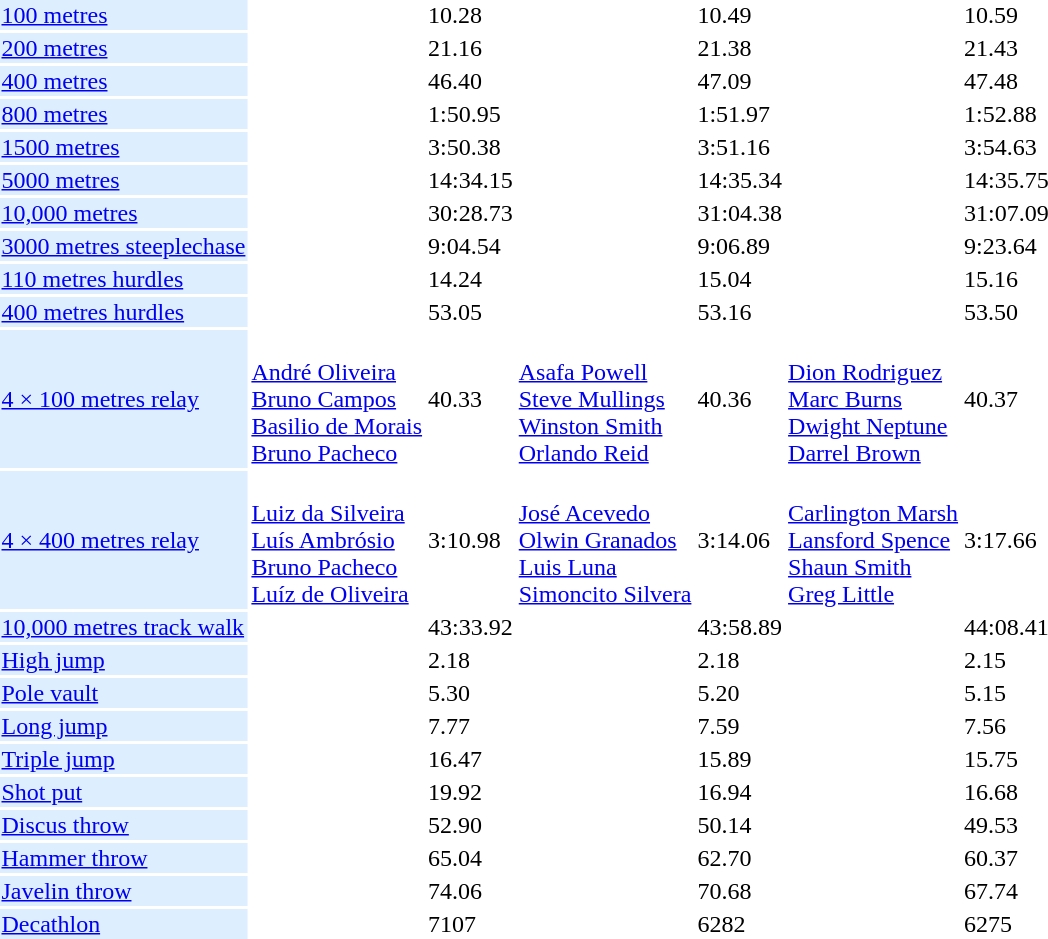<table>
<tr>
<td bgcolor = DDEEFF><a href='#'>100 metres</a></td>
<td></td>
<td>10.28</td>
<td></td>
<td>10.49</td>
<td></td>
<td>10.59</td>
</tr>
<tr>
<td bgcolor = DDEEFF><a href='#'>200 metres</a></td>
<td></td>
<td>21.16</td>
<td></td>
<td>21.38</td>
<td></td>
<td>21.43</td>
</tr>
<tr>
<td bgcolor = DDEEFF><a href='#'>400 metres</a></td>
<td></td>
<td>46.40</td>
<td></td>
<td>47.09</td>
<td></td>
<td>47.48</td>
</tr>
<tr>
<td bgcolor = DDEEFF><a href='#'>800 metres</a></td>
<td></td>
<td>1:50.95</td>
<td></td>
<td>1:51.97</td>
<td></td>
<td>1:52.88</td>
</tr>
<tr>
<td bgcolor = DDEEFF><a href='#'>1500 metres</a></td>
<td></td>
<td>3:50.38</td>
<td></td>
<td>3:51.16</td>
<td></td>
<td>3:54.63</td>
</tr>
<tr>
<td bgcolor = DDEEFF><a href='#'>5000 metres</a></td>
<td></td>
<td>14:34.15</td>
<td></td>
<td>14:35.34</td>
<td></td>
<td>14:35.75</td>
</tr>
<tr>
<td bgcolor = DDEEFF><a href='#'>10,000 metres</a></td>
<td></td>
<td>30:28.73</td>
<td></td>
<td>31:04.38</td>
<td></td>
<td>31:07.09</td>
</tr>
<tr>
<td bgcolor = DDEEFF><a href='#'>3000 metres steeplechase</a></td>
<td></td>
<td>9:04.54</td>
<td></td>
<td>9:06.89</td>
<td></td>
<td>9:23.64</td>
</tr>
<tr>
<td bgcolor = DDEEFF><a href='#'>110 metres hurdles</a></td>
<td></td>
<td>14.24</td>
<td></td>
<td>15.04</td>
<td></td>
<td>15.16</td>
</tr>
<tr>
<td bgcolor = DDEEFF><a href='#'>400 metres hurdles</a></td>
<td></td>
<td>53.05</td>
<td></td>
<td>53.16</td>
<td></td>
<td>53.50</td>
</tr>
<tr>
<td bgcolor = DDEEFF><a href='#'>4 × 100 metres relay</a></td>
<td><br><a href='#'>André Oliveira</a><br><a href='#'>Bruno Campos</a><br><a href='#'>Basilio de Morais</a><br><a href='#'>Bruno Pacheco</a></td>
<td>40.33</td>
<td><br><a href='#'>Asafa Powell</a><br><a href='#'>Steve Mullings</a><br><a href='#'>Winston Smith</a><br><a href='#'>Orlando Reid</a></td>
<td>40.36</td>
<td><br><a href='#'>Dion Rodriguez</a><br><a href='#'>Marc Burns</a><br><a href='#'>Dwight Neptune</a><br><a href='#'>Darrel Brown</a></td>
<td>40.37</td>
</tr>
<tr>
<td bgcolor = DDEEFF><a href='#'>4 × 400 metres relay</a></td>
<td> <br><a href='#'>Luiz da Silveira</a><br><a href='#'>Luís Ambrósio</a><br><a href='#'>Bruno Pacheco</a><br><a href='#'>Luíz de Oliveira</a></td>
<td>3:10.98</td>
<td> <br><a href='#'>José Acevedo</a><br><a href='#'>Olwin Granados</a><br><a href='#'>Luis Luna</a><br><a href='#'>Simoncito Silvera</a></td>
<td>3:14.06</td>
<td> <br><a href='#'>Carlington Marsh</a><br><a href='#'>Lansford Spence</a><br><a href='#'>Shaun Smith</a><br><a href='#'>Greg Little</a></td>
<td>3:17.66</td>
</tr>
<tr>
<td bgcolor = DDEEFF><a href='#'>10,000 metres track walk</a></td>
<td></td>
<td>43:33.92</td>
<td></td>
<td>43:58.89</td>
<td></td>
<td>44:08.41</td>
</tr>
<tr>
<td bgcolor = DDEEFF><a href='#'>High jump</a></td>
<td></td>
<td>2.18</td>
<td></td>
<td>2.18</td>
<td></td>
<td>2.15</td>
</tr>
<tr>
<td bgcolor = DDEEFF><a href='#'>Pole vault</a></td>
<td></td>
<td>5.30</td>
<td></td>
<td>5.20</td>
<td></td>
<td>5.15</td>
</tr>
<tr>
<td bgcolor = DDEEFF><a href='#'>Long jump</a></td>
<td></td>
<td>7.77</td>
<td></td>
<td>7.59</td>
<td></td>
<td>7.56</td>
</tr>
<tr>
<td bgcolor = DDEEFF><a href='#'>Triple jump</a></td>
<td></td>
<td>16.47</td>
<td></td>
<td>15.89</td>
<td></td>
<td>15.75</td>
</tr>
<tr>
<td bgcolor = DDEEFF><a href='#'>Shot put</a></td>
<td></td>
<td>19.92</td>
<td></td>
<td>16.94</td>
<td></td>
<td>16.68</td>
</tr>
<tr>
<td bgcolor = DDEEFF><a href='#'>Discus throw</a></td>
<td></td>
<td>52.90</td>
<td></td>
<td>50.14</td>
<td></td>
<td>49.53</td>
</tr>
<tr>
<td bgcolor = DDEEFF><a href='#'>Hammer throw</a></td>
<td></td>
<td>65.04</td>
<td></td>
<td>62.70</td>
<td></td>
<td>60.37</td>
</tr>
<tr>
<td bgcolor = DDEEFF><a href='#'>Javelin throw</a></td>
<td></td>
<td>74.06</td>
<td></td>
<td>70.68</td>
<td></td>
<td>67.74</td>
</tr>
<tr>
<td bgcolor = DDEEFF><a href='#'>Decathlon</a></td>
<td></td>
<td>7107</td>
<td></td>
<td>6282</td>
<td></td>
<td>6275</td>
</tr>
</table>
